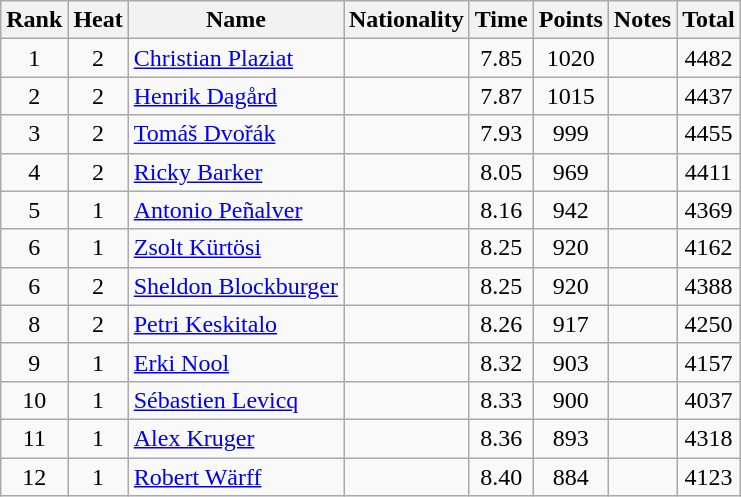<table class="wikitable sortable" style="text-align:center">
<tr>
<th>Rank</th>
<th>Heat</th>
<th>Name</th>
<th>Nationality</th>
<th>Time</th>
<th>Points</th>
<th>Notes</th>
<th>Total</th>
</tr>
<tr>
<td>1</td>
<td>2</td>
<td align="left"><a href='#'>Christian Plaziat</a></td>
<td align=left></td>
<td>7.85</td>
<td>1020</td>
<td></td>
<td>4482</td>
</tr>
<tr>
<td>2</td>
<td>2</td>
<td align="left"><a href='#'>Henrik Dagård</a></td>
<td align=left></td>
<td>7.87</td>
<td>1015</td>
<td></td>
<td>4437</td>
</tr>
<tr>
<td>3</td>
<td>2</td>
<td align="left"><a href='#'>Tomáš Dvořák</a></td>
<td align=left></td>
<td>7.93</td>
<td>999</td>
<td></td>
<td>4455</td>
</tr>
<tr>
<td>4</td>
<td>2</td>
<td align="left"><a href='#'>Ricky Barker</a></td>
<td align=left></td>
<td>8.05</td>
<td>969</td>
<td></td>
<td>4411</td>
</tr>
<tr>
<td>5</td>
<td>1</td>
<td align="left"><a href='#'>Antonio Peñalver</a></td>
<td align=left></td>
<td>8.16</td>
<td>942</td>
<td></td>
<td>4369</td>
</tr>
<tr>
<td>6</td>
<td>1</td>
<td align="left"><a href='#'>Zsolt Kürtösi</a></td>
<td align=left></td>
<td>8.25</td>
<td>920</td>
<td></td>
<td>4162</td>
</tr>
<tr>
<td>6</td>
<td>2</td>
<td align="left"><a href='#'>Sheldon Blockburger</a></td>
<td align=left></td>
<td>8.25</td>
<td>920</td>
<td></td>
<td>4388</td>
</tr>
<tr>
<td>8</td>
<td>2</td>
<td align="left"><a href='#'>Petri Keskitalo</a></td>
<td align=left></td>
<td>8.26</td>
<td>917</td>
<td></td>
<td>4250</td>
</tr>
<tr>
<td>9</td>
<td>1</td>
<td align="left"><a href='#'>Erki Nool</a></td>
<td align=left></td>
<td>8.32</td>
<td>903</td>
<td></td>
<td>4157</td>
</tr>
<tr>
<td>10</td>
<td>1</td>
<td align="left"><a href='#'>Sébastien Levicq</a></td>
<td align=left></td>
<td>8.33</td>
<td>900</td>
<td></td>
<td>4037</td>
</tr>
<tr>
<td>11</td>
<td>1</td>
<td align="left"><a href='#'>Alex Kruger</a></td>
<td align=left></td>
<td>8.36</td>
<td>893</td>
<td></td>
<td>4318</td>
</tr>
<tr>
<td>12</td>
<td>1</td>
<td align="left"><a href='#'>Robert Wärff</a></td>
<td align=left></td>
<td>8.40</td>
<td>884</td>
<td></td>
<td>4123</td>
</tr>
</table>
